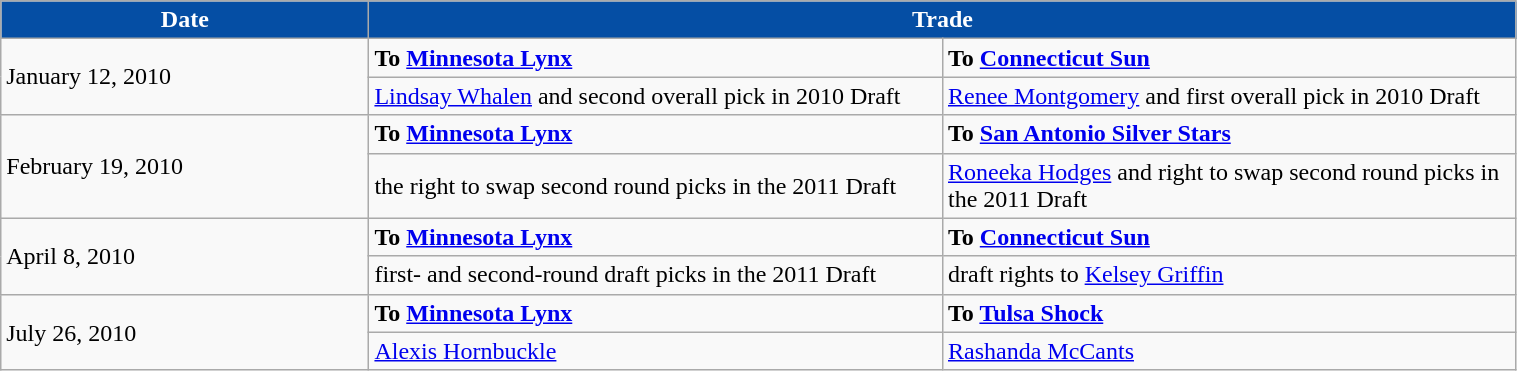<table class="wikitable" style="width:80%">
<tr>
<th style="background:#054EA4;color:white; width=125">Date</th>
<th style="background:#054EA4;color:white;" colspan=2>Trade</th>
</tr>
<tr>
<td rowspan=2>January 12, 2010</td>
<td width=375><strong>To <a href='#'>Minnesota Lynx</a></strong></td>
<td width=375><strong>To <a href='#'>Connecticut Sun</a></strong></td>
</tr>
<tr>
<td><a href='#'>Lindsay Whalen</a> and second overall pick in 2010 Draft</td>
<td><a href='#'>Renee Montgomery</a> and first overall pick in 2010 Draft</td>
</tr>
<tr>
<td rowspan=2>February 19, 2010</td>
<td width=375><strong>To <a href='#'>Minnesota Lynx</a></strong></td>
<td width=375><strong>To <a href='#'>San Antonio Silver Stars</a></strong></td>
</tr>
<tr>
<td>the right to swap second round picks in the 2011 Draft</td>
<td><a href='#'>Roneeka Hodges</a> and right to swap second round picks in the 2011 Draft</td>
</tr>
<tr>
<td rowspan=2>April 8, 2010</td>
<td width=375><strong>To <a href='#'>Minnesota Lynx</a></strong></td>
<td width=375><strong>To <a href='#'>Connecticut Sun</a></strong></td>
</tr>
<tr>
<td>first- and second-round draft picks in the 2011 Draft</td>
<td>draft rights to <a href='#'>Kelsey Griffin</a></td>
</tr>
<tr>
<td rowspan=2>July 26, 2010</td>
<td width=375><strong>To <a href='#'>Minnesota Lynx</a></strong></td>
<td width=375><strong>To <a href='#'>Tulsa Shock</a></strong></td>
</tr>
<tr>
<td><a href='#'>Alexis Hornbuckle</a></td>
<td><a href='#'>Rashanda McCants</a></td>
</tr>
</table>
